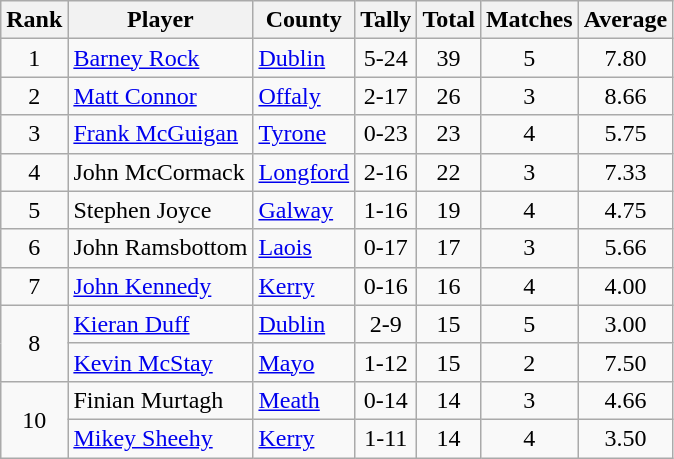<table class="wikitable">
<tr>
<th>Rank</th>
<th>Player</th>
<th>County</th>
<th>Tally</th>
<th>Total</th>
<th>Matches</th>
<th>Average</th>
</tr>
<tr>
<td rowspan=1 align=center>1</td>
<td><a href='#'>Barney Rock</a></td>
<td><a href='#'>Dublin</a></td>
<td align=center>5-24</td>
<td align=center>39</td>
<td align=center>5</td>
<td align=center>7.80</td>
</tr>
<tr>
<td rowspan=1 align=center>2</td>
<td><a href='#'>Matt Connor</a></td>
<td><a href='#'>Offaly</a></td>
<td align=center>2-17</td>
<td align=center>26</td>
<td align=center>3</td>
<td align=center>8.66</td>
</tr>
<tr>
<td rowspan=1 align=center>3</td>
<td><a href='#'>Frank McGuigan</a></td>
<td><a href='#'>Tyrone</a></td>
<td align=center>0-23</td>
<td align=center>23</td>
<td align=center>4</td>
<td align=center>5.75</td>
</tr>
<tr>
<td rowspan=1 align=center>4</td>
<td>John McCormack</td>
<td><a href='#'>Longford</a></td>
<td align=center>2-16</td>
<td align=center>22</td>
<td align=center>3</td>
<td align=center>7.33</td>
</tr>
<tr>
<td rowspan=1 align=center>5</td>
<td>Stephen Joyce</td>
<td><a href='#'>Galway</a></td>
<td align=center>1-16</td>
<td align=center>19</td>
<td align=center>4</td>
<td align=center>4.75</td>
</tr>
<tr>
<td rowspan=1 align=center>6</td>
<td>John Ramsbottom</td>
<td><a href='#'>Laois</a></td>
<td align=center>0-17</td>
<td align=center>17</td>
<td align=center>3</td>
<td align=center>5.66</td>
</tr>
<tr>
<td rowspan=1 align=center>7</td>
<td><a href='#'>John Kennedy</a></td>
<td><a href='#'>Kerry</a></td>
<td align=center>0-16</td>
<td align=center>16</td>
<td align=center>4</td>
<td align=center>4.00</td>
</tr>
<tr>
<td rowspan=2 align=center>8</td>
<td><a href='#'>Kieran Duff</a></td>
<td><a href='#'>Dublin</a></td>
<td align=center>2-9</td>
<td align=center>15</td>
<td align=center>5</td>
<td align=center>3.00</td>
</tr>
<tr>
<td><a href='#'>Kevin McStay</a></td>
<td><a href='#'>Mayo</a></td>
<td align=center>1-12</td>
<td align=center>15</td>
<td align=center>2</td>
<td align=center>7.50</td>
</tr>
<tr>
<td rowspan=2 align=center>10</td>
<td>Finian Murtagh</td>
<td><a href='#'>Meath</a></td>
<td align=center>0-14</td>
<td align=center>14</td>
<td align=center>3</td>
<td align=center>4.66</td>
</tr>
<tr>
<td><a href='#'>Mikey Sheehy</a></td>
<td><a href='#'>Kerry</a></td>
<td align=center>1-11</td>
<td align=center>14</td>
<td align=center>4</td>
<td align=center>3.50</td>
</tr>
</table>
